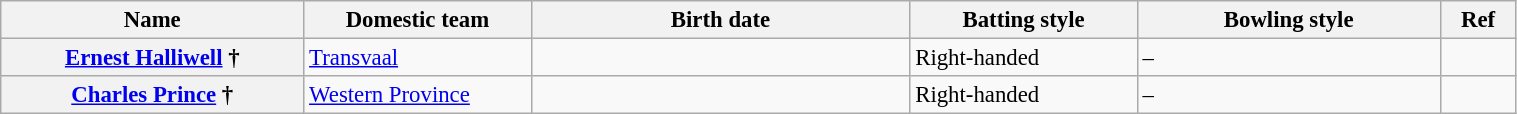<table class="wikitable plainrowheaders" style="font-size:95%; width:80%;">
<tr>
<th scope="col" width="20%">Name</th>
<th scope="col" width="15%">Domestic team</th>
<th scope="col" width="25%">Birth date</th>
<th scope="col" width="15%">Batting style</th>
<th scope="col" width="20%">Bowling style</th>
<th scope="col" width="5%">Ref</th>
</tr>
<tr>
<th scope="row"><a href='#'>Ernest Halliwell</a> †</th>
<td><a href='#'>Transvaal</a></td>
<td></td>
<td>Right-handed</td>
<td>–</td>
<td></td>
</tr>
<tr>
<th scope="row"><a href='#'>Charles Prince</a> †</th>
<td><a href='#'>Western Province</a></td>
<td></td>
<td>Right-handed</td>
<td>–</td>
<td></td>
</tr>
</table>
